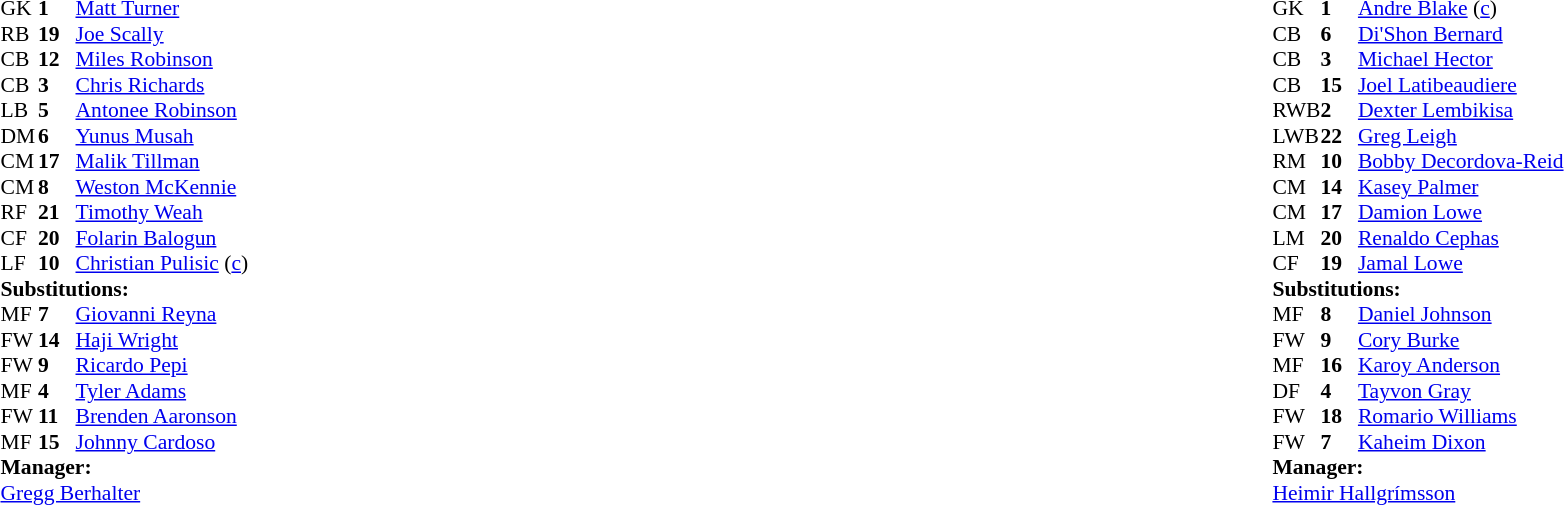<table width="100%">
<tr>
<td valign="top" width="40%"><br><table style="font-size:90%" cellspacing="0" cellpadding="0">
<tr>
<th width=25></th>
<th width=25></th>
</tr>
<tr>
<td>GK</td>
<td><strong>1</strong></td>
<td><a href='#'>Matt Turner</a></td>
</tr>
<tr>
<td>RB</td>
<td><strong>19</strong></td>
<td><a href='#'>Joe Scally</a></td>
<td></td>
<td></td>
</tr>
<tr>
<td>CB</td>
<td><strong>12</strong></td>
<td><a href='#'>Miles Robinson</a></td>
</tr>
<tr>
<td>CB</td>
<td><strong>3</strong></td>
<td><a href='#'>Chris Richards</a></td>
</tr>
<tr>
<td>LB</td>
<td><strong>5</strong></td>
<td><a href='#'>Antonee Robinson</a></td>
</tr>
<tr>
<td>DM</td>
<td><strong>6</strong></td>
<td><a href='#'>Yunus Musah</a></td>
</tr>
<tr>
<td>CM</td>
<td><strong>17</strong></td>
<td><a href='#'>Malik Tillman</a></td>
<td></td>
<td></td>
</tr>
<tr>
<td>CM</td>
<td><strong>8</strong></td>
<td><a href='#'>Weston McKennie</a></td>
</tr>
<tr>
<td>RF</td>
<td><strong>21</strong></td>
<td><a href='#'>Timothy Weah</a></td>
<td></td>
<td></td>
</tr>
<tr>
<td>CF</td>
<td><strong>20</strong></td>
<td><a href='#'>Folarin Balogun</a></td>
<td></td>
<td></td>
</tr>
<tr>
<td>LF</td>
<td><strong>10</strong></td>
<td><a href='#'>Christian Pulisic</a> (<a href='#'>c</a>)</td>
</tr>
<tr>
<td colspan=3><strong>Substitutions:</strong></td>
</tr>
<tr>
<td>MF</td>
<td><strong>7</strong></td>
<td><a href='#'>Giovanni Reyna</a></td>
<td></td>
<td></td>
</tr>
<tr>
<td>FW</td>
<td><strong>14</strong></td>
<td><a href='#'>Haji Wright</a></td>
<td></td>
<td></td>
</tr>
<tr>
<td>FW</td>
<td><strong>9</strong></td>
<td><a href='#'>Ricardo Pepi</a></td>
<td></td>
<td></td>
</tr>
<tr>
<td>MF</td>
<td><strong>4</strong></td>
<td><a href='#'>Tyler Adams</a></td>
<td></td>
<td> </td>
</tr>
<tr>
<td>FW</td>
<td><strong>11</strong></td>
<td><a href='#'>Brenden Aaronson</a></td>
<td></td>
<td></td>
</tr>
<tr>
<td>MF</td>
<td><strong>15</strong></td>
<td><a href='#'>Johnny Cardoso</a></td>
<td></td>
<td></td>
</tr>
<tr>
<td colspan=3><strong>Manager:</strong></td>
</tr>
<tr>
<td colspan=3><a href='#'>Gregg Berhalter</a></td>
</tr>
</table>
</td>
<td valign="top"></td>
<td valign="top" width="50%"><br><table style="font-size:90%; margin:auto" cellspacing="0" cellpadding="0">
<tr>
<th width=25></th>
<th width=25></th>
</tr>
<tr>
<td>GK</td>
<td><strong>1</strong></td>
<td><a href='#'>Andre Blake</a> (<a href='#'>c</a>)</td>
</tr>
<tr>
<td>CB</td>
<td><strong>6</strong></td>
<td><a href='#'>Di'Shon Bernard</a></td>
</tr>
<tr>
<td>CB</td>
<td><strong>3</strong></td>
<td><a href='#'>Michael Hector</a></td>
</tr>
<tr>
<td>CB</td>
<td><strong>15</strong></td>
<td><a href='#'>Joel Latibeaudiere</a></td>
</tr>
<tr>
<td>RWB</td>
<td><strong>2</strong></td>
<td><a href='#'>Dexter Lembikisa</a></td>
<td></td>
</tr>
<tr>
<td>LWB</td>
<td><strong>22</strong></td>
<td><a href='#'>Greg Leigh</a></td>
<td></td>
<td></td>
</tr>
<tr>
<td>RM</td>
<td><strong>10</strong></td>
<td><a href='#'>Bobby Decordova-Reid</a></td>
<td></td>
<td></td>
</tr>
<tr>
<td>CM</td>
<td><strong>14</strong></td>
<td><a href='#'>Kasey Palmer</a></td>
<td></td>
<td></td>
</tr>
<tr>
<td>CM</td>
<td><strong>17</strong></td>
<td><a href='#'>Damion Lowe</a></td>
</tr>
<tr>
<td>LM</td>
<td><strong>20</strong></td>
<td><a href='#'>Renaldo Cephas</a></td>
<td></td>
<td></td>
</tr>
<tr>
<td>CF</td>
<td><strong>19</strong></td>
<td><a href='#'>Jamal Lowe</a></td>
<td></td>
<td></td>
</tr>
<tr>
<td colspan=3><strong>Substitutions:</strong></td>
</tr>
<tr>
<td>MF</td>
<td><strong>8</strong></td>
<td><a href='#'>Daniel Johnson</a></td>
<td></td>
<td></td>
</tr>
<tr>
<td>FW</td>
<td><strong>9</strong></td>
<td><a href='#'>Cory Burke</a></td>
<td></td>
<td> </td>
</tr>
<tr>
<td>MF</td>
<td><strong>16</strong></td>
<td><a href='#'>Karoy Anderson</a></td>
<td></td>
<td></td>
</tr>
<tr>
<td>DF</td>
<td><strong>4</strong></td>
<td><a href='#'>Tayvon Gray</a></td>
<td></td>
<td></td>
</tr>
<tr>
<td>FW</td>
<td><strong>18</strong></td>
<td><a href='#'>Romario Williams</a></td>
<td></td>
<td></td>
</tr>
<tr>
<td>FW</td>
<td><strong>7</strong></td>
<td><a href='#'>Kaheim Dixon</a></td>
<td></td>
<td></td>
</tr>
<tr>
<td colspan=3><strong>Manager:</strong></td>
</tr>
<tr>
<td colspan=3> <a href='#'>Heimir Hallgrímsson</a></td>
</tr>
</table>
</td>
</tr>
</table>
